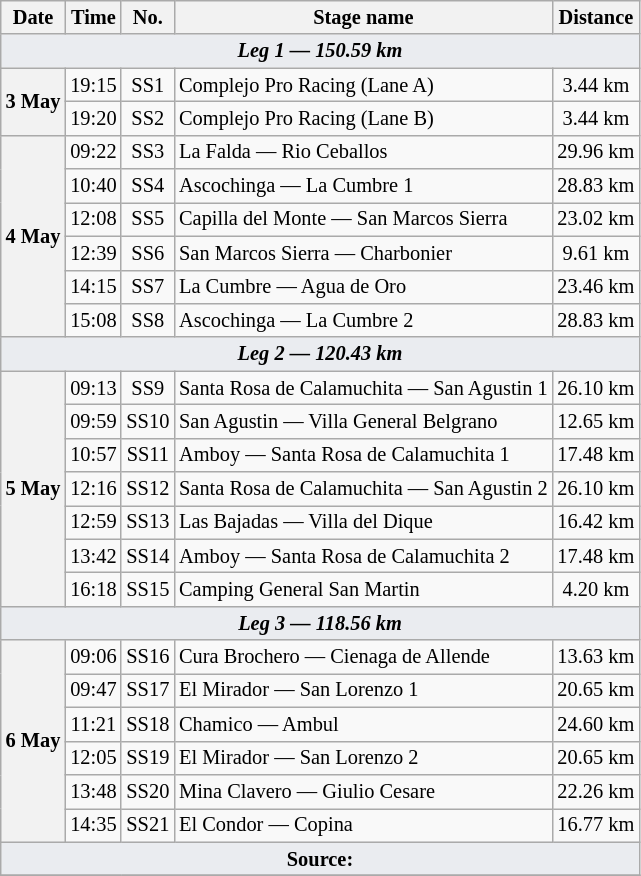<table class="wikitable" style="font-size: 85%;">
<tr>
<th>Date</th>
<th>Time</th>
<th>No.</th>
<th>Stage name</th>
<th>Distance</th>
</tr>
<tr>
<td style="background-color:#EAECF0; text-align:center" colspan="5"><strong><em>Leg 1 — 150.59 km</em></strong></td>
</tr>
<tr>
<th rowspan="2">3 May</th>
<td align="center">19:15</td>
<td align="center">SS1</td>
<td>Complejo Pro Racing (Lane A)</td>
<td align="center">3.44 km</td>
</tr>
<tr>
<td align="center">19:20</td>
<td align="center">SS2</td>
<td>Complejo Pro Racing (Lane B)</td>
<td align="center">3.44 km</td>
</tr>
<tr>
<th rowspan="6">4 May</th>
<td align="center">09:22</td>
<td align="center">SS3</td>
<td>La Falda — Rio Ceballos</td>
<td align="center">29.96 km</td>
</tr>
<tr>
<td align="center">10:40</td>
<td align="center">SS4</td>
<td>Ascochinga — La Cumbre 1</td>
<td align="center">28.83 km</td>
</tr>
<tr>
<td align="center">12:08</td>
<td align="center">SS5</td>
<td>Capilla del Monte — San Marcos Sierra</td>
<td align="center">23.02 km</td>
</tr>
<tr>
<td align="center">12:39</td>
<td align="center">SS6</td>
<td>San Marcos Sierra — Charbonier</td>
<td align="center">9.61 km</td>
</tr>
<tr>
<td align="center">14:15</td>
<td align="center">SS7</td>
<td>La Cumbre — Agua de Oro</td>
<td align="center">23.46 km</td>
</tr>
<tr>
<td align="center">15:08</td>
<td align="center">SS8</td>
<td>Ascochinga — La Cumbre 2</td>
<td align="center">28.83 km</td>
</tr>
<tr>
<td style="background-color:#EAECF0; text-align:center" colspan="5"><strong><em>Leg 2 — 120.43 km</em></strong></td>
</tr>
<tr>
<th rowspan="7">5 May</th>
<td align="center">09:13</td>
<td align="center">SS9</td>
<td>Santa Rosa de Calamuchita — San Agustin 1</td>
<td align="center">26.10 km</td>
</tr>
<tr>
<td align="center">09:59</td>
<td align="center">SS10</td>
<td>San Agustin — Villa General Belgrano</td>
<td align="center">12.65 km</td>
</tr>
<tr>
<td align="center">10:57</td>
<td align="center">SS11</td>
<td>Amboy — Santa Rosa de Calamuchita 1</td>
<td align="center">17.48 km</td>
</tr>
<tr>
<td align="center">12:16</td>
<td align="center">SS12</td>
<td>Santa Rosa de Calamuchita — San Agustin 2</td>
<td align="center">26.10 km</td>
</tr>
<tr>
<td align="center">12:59</td>
<td align="center">SS13</td>
<td>Las Bajadas — Villa del Dique</td>
<td align="center">16.42 km</td>
</tr>
<tr>
<td align="center">13:42</td>
<td align="center">SS14</td>
<td>Amboy — Santa Rosa de Calamuchita 2</td>
<td align="center">17.48 km</td>
</tr>
<tr>
<td align="center">16:18</td>
<td align="center">SS15</td>
<td>Camping General San Martin</td>
<td align="center">4.20 km</td>
</tr>
<tr>
<td style="background-color:#EAECF0; text-align:center" colspan="5"><strong><em>Leg 3 — 118.56 km</em></strong></td>
</tr>
<tr>
<th rowspan="6">6 May</th>
<td align="center">09:06</td>
<td align="center">SS16</td>
<td>Cura Brochero — Cienaga de Allende</td>
<td align="center">13.63 km</td>
</tr>
<tr>
<td align="center">09:47</td>
<td align="center">SS17</td>
<td>El Mirador — San Lorenzo 1</td>
<td align="center">20.65 km</td>
</tr>
<tr>
<td align="center">11:21</td>
<td align="center">SS18</td>
<td>Chamico — Ambul</td>
<td align="center">24.60 km</td>
</tr>
<tr>
<td align="center">12:05</td>
<td align="center">SS19</td>
<td>El Mirador — San Lorenzo 2</td>
<td align="center">20.65 km</td>
</tr>
<tr>
<td align="center">13:48</td>
<td align="center">SS20</td>
<td>Mina Clavero — Giulio Cesare</td>
<td align="center">22.26 km</td>
</tr>
<tr>
<td align="center">14:35</td>
<td align="center">SS21</td>
<td>El Condor — Copina</td>
<td align="center">16.77 km</td>
</tr>
<tr>
<td style="background-color:#EAECF0; text-align:center" colspan="5"><strong>Source:</strong></td>
</tr>
<tr>
</tr>
</table>
